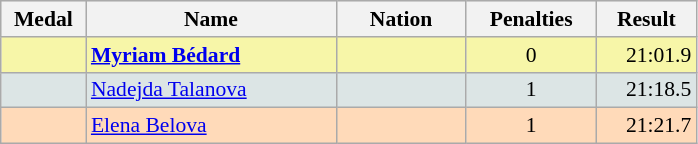<table class=wikitable style="border:1px solid #AAAAAA;font-size:90%">
<tr bgcolor="#E4E4E4">
<th style="border-bottom:1px solid #AAAAAA" width=50>Medal</th>
<th style="border-bottom:1px solid #AAAAAA" width=160>Name</th>
<th style="border-bottom:1px solid #AAAAAA" width=80>Nation</th>
<th style="border-bottom:1px solid #AAAAAA" width=80>Penalties</th>
<th style="border-bottom:1px solid #AAAAAA" width=60>Result</th>
</tr>
<tr bgcolor="#F7F6A8">
<td align="center"></td>
<td><strong><a href='#'>Myriam Bédard</a></strong></td>
<td align="center"></td>
<td align="center">0</td>
<td align="right">21:01.9</td>
</tr>
<tr bgcolor="#DCE5E5">
<td align="center"></td>
<td><a href='#'>Nadejda Talanova</a></td>
<td align="center"> </td>
<td align="center">1</td>
<td align="right">21:18.5</td>
</tr>
<tr bgcolor="#FFDAB9">
<td align="center"></td>
<td><a href='#'>Elena Belova</a></td>
<td align="center"> </td>
<td align="center">1</td>
<td align="right">21:21.7</td>
</tr>
</table>
